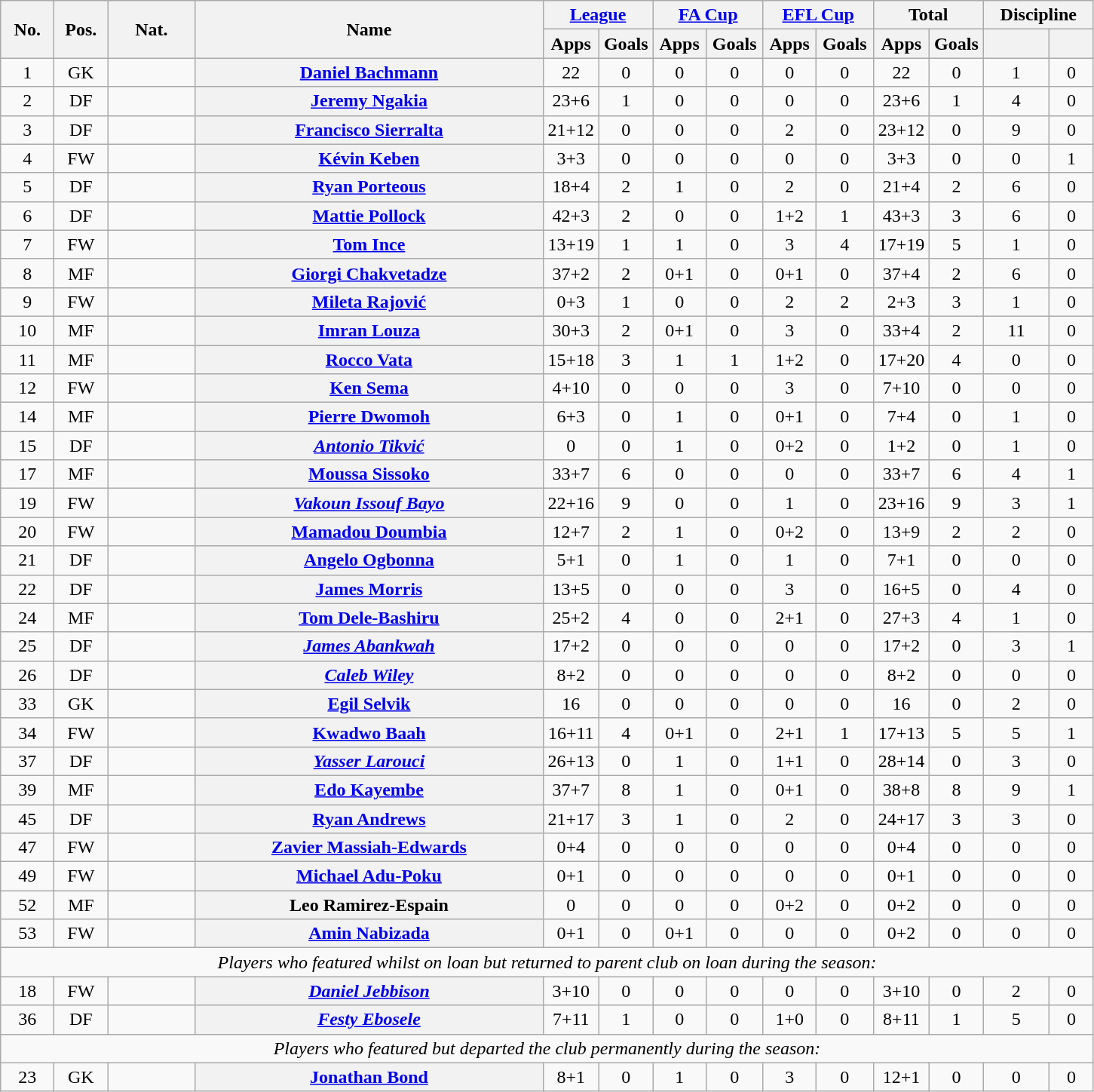<table class="wikitable plainrowheaders sortable" style="text-align:center">
<tr>
<th rowspan="2" width="40">No.</th>
<th rowspan="2" width="40">Pos.</th>
<th rowspan="2" width="70">Nat.</th>
<th rowspan="2" width="300" scope="col">Name</th>
<th colspan="2" width="90"><a href='#'>League</a></th>
<th colspan="2" width="90"><a href='#'>FA Cup</a></th>
<th colspan="2" width="90"><a href='#'>EFL Cup</a></th>
<th colspan="2" width="90">Total</th>
<th colspan="2" width="90">Discipline</th>
</tr>
<tr>
<th scope="col">Apps</th>
<th scope="col">Goals</th>
<th scope="col">Apps</th>
<th scope="col">Goals</th>
<th scope="col">Apps</th>
<th scope="col">Goals</th>
<th scope="col">Apps</th>
<th scope="col">Goals</th>
<th scope="col"></th>
<th scope="col"></th>
</tr>
<tr>
<td>1</td>
<td>GK</td>
<td align="left"></td>
<th scope="row"><a href='#'>Daniel Bachmann</a></th>
<td>22</td>
<td>0</td>
<td>0</td>
<td>0</td>
<td>0</td>
<td>0</td>
<td>22</td>
<td>0</td>
<td>1</td>
<td>0</td>
</tr>
<tr>
<td>2</td>
<td>DF</td>
<td align="left"></td>
<th scope="row"><a href='#'>Jeremy Ngakia</a></th>
<td>23+6</td>
<td>1</td>
<td>0</td>
<td>0</td>
<td>0</td>
<td>0</td>
<td>23+6</td>
<td>1</td>
<td>4</td>
<td>0</td>
</tr>
<tr>
<td>3</td>
<td>DF</td>
<td align="left"></td>
<th scope="row"><a href='#'>Francisco Sierralta</a></th>
<td>21+12</td>
<td>0</td>
<td>0</td>
<td>0</td>
<td>2</td>
<td>0</td>
<td>23+12</td>
<td>0</td>
<td>9</td>
<td>0</td>
</tr>
<tr>
<td>4</td>
<td>FW</td>
<td align="left"></td>
<th scope="row"><a href='#'>Kévin Keben</a></th>
<td>3+3</td>
<td>0</td>
<td>0</td>
<td>0</td>
<td>0</td>
<td>0</td>
<td>3+3</td>
<td>0</td>
<td>0</td>
<td>1</td>
</tr>
<tr>
<td>5</td>
<td>DF</td>
<td align="left"></td>
<th scope="row"><a href='#'>Ryan Porteous</a></th>
<td>18+4</td>
<td>2</td>
<td>1</td>
<td>0</td>
<td>2</td>
<td>0</td>
<td>21+4</td>
<td>2</td>
<td>6</td>
<td>0</td>
</tr>
<tr>
<td>6</td>
<td>DF</td>
<td align="left"></td>
<th scope="row"><a href='#'>Mattie Pollock</a></th>
<td>42+3</td>
<td>2</td>
<td>0</td>
<td>0</td>
<td>1+2</td>
<td>1</td>
<td>43+3</td>
<td>3</td>
<td>6</td>
<td>0</td>
</tr>
<tr>
<td>7</td>
<td>FW</td>
<td align="left"></td>
<th scope="row"><a href='#'>Tom Ince</a></th>
<td>13+19</td>
<td>1</td>
<td>1</td>
<td>0</td>
<td>3</td>
<td>4</td>
<td>17+19</td>
<td>5</td>
<td>1</td>
<td>0</td>
</tr>
<tr>
<td>8</td>
<td>MF</td>
<td align="left"></td>
<th scope="row"><a href='#'>Giorgi Chakvetadze</a></th>
<td>37+2</td>
<td>2</td>
<td>0+1</td>
<td>0</td>
<td>0+1</td>
<td>0</td>
<td>37+4</td>
<td>2</td>
<td>6</td>
<td>0</td>
</tr>
<tr>
<td>9</td>
<td>FW</td>
<td align="left"></td>
<th scope="row"><a href='#'>Mileta Rajović</a></th>
<td>0+3</td>
<td>1</td>
<td>0</td>
<td>0</td>
<td>2</td>
<td>2</td>
<td>2+3</td>
<td>3</td>
<td>1</td>
<td>0</td>
</tr>
<tr>
<td>10</td>
<td>MF</td>
<td align="left"></td>
<th scope="row"><a href='#'>Imran Louza</a></th>
<td>30+3</td>
<td>2</td>
<td>0+1</td>
<td>0</td>
<td>3</td>
<td>0</td>
<td>33+4</td>
<td>2</td>
<td>11</td>
<td>0</td>
</tr>
<tr>
<td>11</td>
<td>MF</td>
<td align="left"></td>
<th scope="row"><a href='#'>Rocco Vata</a></th>
<td>15+18</td>
<td>3</td>
<td>1</td>
<td>1</td>
<td>1+2</td>
<td>0</td>
<td>17+20</td>
<td>4</td>
<td>0</td>
<td>0</td>
</tr>
<tr>
<td>12</td>
<td>FW</td>
<td align="left"></td>
<th scope="row"><a href='#'>Ken Sema</a></th>
<td>4+10</td>
<td>0</td>
<td>0</td>
<td>0</td>
<td>3</td>
<td>0</td>
<td>7+10</td>
<td>0</td>
<td>0</td>
<td>0</td>
</tr>
<tr>
<td>14</td>
<td>MF</td>
<td align="left"></td>
<th scope="row"><a href='#'>Pierre Dwomoh</a></th>
<td>6+3</td>
<td>0</td>
<td>1</td>
<td>0</td>
<td>0+1</td>
<td>0</td>
<td>7+4</td>
<td>0</td>
<td>1</td>
<td>0</td>
</tr>
<tr>
<td>15</td>
<td>DF</td>
<td align="left"></td>
<th scope="row"><em><a href='#'>Antonio Tikvić</a></em></th>
<td>0</td>
<td>0</td>
<td>1</td>
<td>0</td>
<td>0+2</td>
<td>0</td>
<td>1+2</td>
<td>0</td>
<td>1</td>
<td>0</td>
</tr>
<tr>
<td>17</td>
<td>MF</td>
<td align="left"></td>
<th scope="row"><a href='#'>Moussa Sissoko</a></th>
<td>33+7</td>
<td>6</td>
<td>0</td>
<td>0</td>
<td>0</td>
<td>0</td>
<td>33+7</td>
<td>6</td>
<td>4</td>
<td>1</td>
</tr>
<tr>
<td>19</td>
<td>FW</td>
<td align="left"></td>
<th scope="row"><em><a href='#'>Vakoun Issouf Bayo</a></em></th>
<td>22+16</td>
<td>9</td>
<td>0</td>
<td>0</td>
<td>1</td>
<td>0</td>
<td>23+16</td>
<td>9</td>
<td>3</td>
<td>1</td>
</tr>
<tr>
<td>20</td>
<td>FW</td>
<td align="left"></td>
<th scope="row"><a href='#'>Mamadou Doumbia</a></th>
<td>12+7</td>
<td>2</td>
<td>1</td>
<td>0</td>
<td>0+2</td>
<td>0</td>
<td>13+9</td>
<td>2</td>
<td>2</td>
<td>0</td>
</tr>
<tr>
<td>21</td>
<td>DF</td>
<td align="left"></td>
<th scope="row"><a href='#'>Angelo Ogbonna</a></th>
<td>5+1</td>
<td>0</td>
<td>1</td>
<td>0</td>
<td>1</td>
<td>0</td>
<td>7+1</td>
<td>0</td>
<td>0</td>
<td>0</td>
</tr>
<tr>
<td>22</td>
<td>DF</td>
<td align="left"></td>
<th scope="row"><a href='#'>James Morris</a></th>
<td>13+5</td>
<td>0</td>
<td>0</td>
<td>0</td>
<td>3</td>
<td>0</td>
<td>16+5</td>
<td>0</td>
<td>4</td>
<td>0</td>
</tr>
<tr>
<td>24</td>
<td>MF</td>
<td align="left"></td>
<th scope="row"><a href='#'>Tom Dele-Bashiru</a></th>
<td>25+2</td>
<td>4</td>
<td>0</td>
<td>0</td>
<td>2+1</td>
<td>0</td>
<td>27+3</td>
<td>4</td>
<td>1</td>
<td>0</td>
</tr>
<tr>
<td>25</td>
<td>DF</td>
<td align="left"></td>
<th scope="row"><em><a href='#'>James Abankwah</a></em></th>
<td>17+2</td>
<td>0</td>
<td>0</td>
<td>0</td>
<td>0</td>
<td>0</td>
<td>17+2</td>
<td>0</td>
<td>3</td>
<td>1</td>
</tr>
<tr>
<td>26</td>
<td>DF</td>
<td align="left"></td>
<th scope="row"><em><a href='#'>Caleb Wiley</a></em></th>
<td>8+2</td>
<td>0</td>
<td>0</td>
<td>0</td>
<td>0</td>
<td>0</td>
<td>8+2</td>
<td>0</td>
<td>0</td>
<td>0</td>
</tr>
<tr>
<td>33</td>
<td>GK</td>
<td align="left"></td>
<th scope="row"><a href='#'>Egil Selvik</a></th>
<td>16</td>
<td>0</td>
<td>0</td>
<td>0</td>
<td>0</td>
<td>0</td>
<td>16</td>
<td>0</td>
<td>2</td>
<td>0</td>
</tr>
<tr>
<td>34</td>
<td>FW</td>
<td align="left"></td>
<th scope="row"><a href='#'>Kwadwo Baah</a></th>
<td>16+11</td>
<td>4</td>
<td>0+1</td>
<td>0</td>
<td>2+1</td>
<td>1</td>
<td>17+13</td>
<td>5</td>
<td>5</td>
<td>1</td>
</tr>
<tr>
<td>37</td>
<td>DF</td>
<td align="left"></td>
<th scope="row"><em><a href='#'>Yasser Larouci</a></em></th>
<td>26+13</td>
<td>0</td>
<td>1</td>
<td>0</td>
<td>1+1</td>
<td>0</td>
<td>28+14</td>
<td>0</td>
<td>3</td>
<td>0</td>
</tr>
<tr>
<td>39</td>
<td>MF</td>
<td align="left"></td>
<th scope="row"><a href='#'>Edo Kayembe</a></th>
<td>37+7</td>
<td>8</td>
<td>1</td>
<td>0</td>
<td>0+1</td>
<td>0</td>
<td>38+8</td>
<td>8</td>
<td>9</td>
<td>1</td>
</tr>
<tr>
<td>45</td>
<td>DF</td>
<td align="left"></td>
<th scope="row"><a href='#'>Ryan Andrews</a></th>
<td>21+17</td>
<td>3</td>
<td>1</td>
<td>0</td>
<td>2</td>
<td>0</td>
<td>24+17</td>
<td>3</td>
<td>3</td>
<td>0</td>
</tr>
<tr>
<td>47</td>
<td>FW</td>
<td align="left"></td>
<th scope="row"><a href='#'>Zavier Massiah-Edwards</a></th>
<td>0+4</td>
<td>0</td>
<td>0</td>
<td>0</td>
<td>0</td>
<td>0</td>
<td>0+4</td>
<td>0</td>
<td>0</td>
<td>0</td>
</tr>
<tr>
<td>49</td>
<td>FW</td>
<td align="left"></td>
<th scope="row"><a href='#'>Michael Adu-Poku</a></th>
<td>0+1</td>
<td>0</td>
<td>0</td>
<td>0</td>
<td>0</td>
<td>0</td>
<td>0+1</td>
<td>0</td>
<td>0</td>
<td>0</td>
</tr>
<tr>
<td>52</td>
<td>MF</td>
<td align="left"></td>
<th scope="row">Leo Ramirez-Espain</th>
<td>0</td>
<td>0</td>
<td>0</td>
<td>0</td>
<td>0+2</td>
<td>0</td>
<td>0+2</td>
<td>0</td>
<td>0</td>
<td>0</td>
</tr>
<tr>
<td>53</td>
<td>FW</td>
<td align="left"></td>
<th scope="row"><a href='#'>Amin Nabizada</a></th>
<td>0+1</td>
<td>0</td>
<td>0+1</td>
<td>0</td>
<td>0</td>
<td>0</td>
<td>0+2</td>
<td>0</td>
<td>0</td>
<td>0</td>
</tr>
<tr>
<td colspan="14"><em>Players who featured whilst on loan but returned to parent club on loan during the season:</em></td>
</tr>
<tr>
<td>18</td>
<td>FW</td>
<td align="left"></td>
<th scope="row"><em><a href='#'>Daniel Jebbison</a></em></th>
<td>3+10</td>
<td>0</td>
<td>0</td>
<td>0</td>
<td>0</td>
<td>0</td>
<td>3+10</td>
<td>0</td>
<td>2</td>
<td>0</td>
</tr>
<tr>
<td>36</td>
<td>DF</td>
<td align="left"></td>
<th scope="row"><em><a href='#'>Festy Ebosele</a></em></th>
<td>7+11</td>
<td>1</td>
<td>0</td>
<td>0</td>
<td>1+0</td>
<td>0</td>
<td>8+11</td>
<td>1</td>
<td>5</td>
<td>0</td>
</tr>
<tr>
<td colspan="14"><em>Players who featured but departed the club permanently during the season:</em></td>
</tr>
<tr>
<td>23</td>
<td>GK</td>
<td align="left"></td>
<th scope="row"><a href='#'>Jonathan Bond</a></th>
<td>8+1</td>
<td>0</td>
<td>1</td>
<td>0</td>
<td>3</td>
<td>0</td>
<td>12+1</td>
<td>0</td>
<td>0</td>
<td>0</td>
</tr>
</table>
